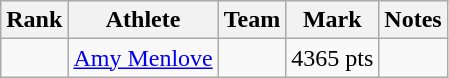<table class="wikitable sortable">
<tr>
<th>Rank</th>
<th>Athlete</th>
<th>Team</th>
<th>Mark</th>
<th>Notes</th>
</tr>
<tr>
<td align=center></td>
<td><a href='#'>Amy Menlove</a></td>
<td></td>
<td>4365 pts</td>
<td></td>
</tr>
</table>
